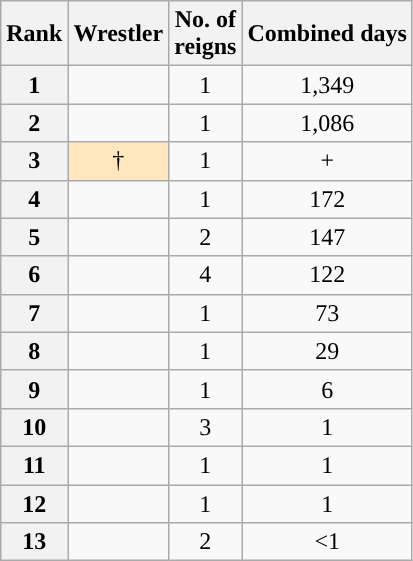<table class="wikitable sortable" style="text-align: center">
<tr>
<th>Rank</th>
<th>Wrestler</th>
<th>No. of<br>reigns</th>
<th data-sort-type="number">Combined days</th>
</tr>
<tr>
<th>1</th>
<td><br></td>
<td>1</td>
<td>1,349</td>
</tr>
<tr>
<th>2</th>
<td></td>
<td>1</td>
<td>1,086</td>
</tr>
<tr>
<th>3</th>
<td style="background-color: #ffe6bd">†</td>
<td>1</td>
<td>+</td>
</tr>
<tr>
<th>4</th>
<td><br></td>
<td>1</td>
<td>172</td>
</tr>
<tr>
<th>5</th>
<td><br></td>
<td>2</td>
<td>147</td>
</tr>
<tr>
<th>6</th>
<td><br></td>
<td>4</td>
<td>122</td>
</tr>
<tr>
<th>7</th>
<td><br></td>
<td>1</td>
<td>73</td>
</tr>
<tr>
<th>8</th>
<td><br></td>
<td>1</td>
<td>29</td>
</tr>
<tr>
<th>9</th>
<td></td>
<td>1</td>
<td>6</td>
</tr>
<tr>
<th>10</th>
<td><br></td>
<td>3</td>
<td>1</td>
</tr>
<tr>
<th>11</th>
<td></td>
<td>1</td>
<td>1</td>
</tr>
<tr>
<th>12</th>
<td><br></td>
<td>1</td>
<td>1</td>
</tr>
<tr>
<th>13</th>
<td><br></td>
<td>2</td>
<td><1</td>
</tr>
</table>
